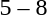<table style="text-align:center">
<tr>
<th width=200></th>
<th width=100></th>
<th width=200></th>
</tr>
<tr>
<td align=right></td>
<td>5 – 8</td>
<td align=left><strong></strong></td>
</tr>
<tr>
</tr>
</table>
